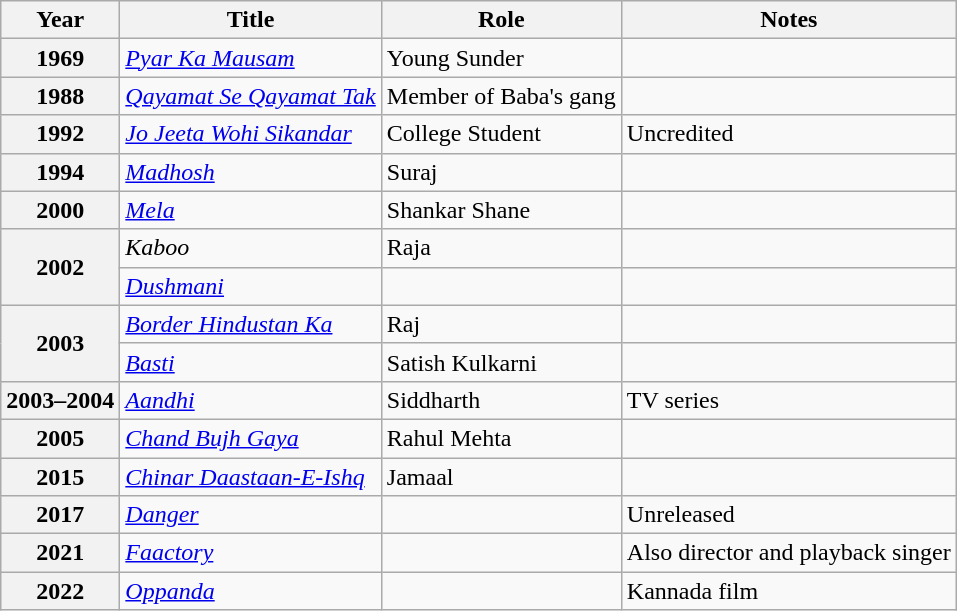<table class="wikitable plainrowheaders sortable">
<tr>
<th scope="col">Year</th>
<th scope="col">Title</th>
<th scope="col">Role</th>
<th scope="col" class="unsortable">Notes</th>
</tr>
<tr>
<th scope="row">1969</th>
<td><em><a href='#'>Pyar Ka Mausam</a></em></td>
<td>Young Sunder</td>
<td></td>
</tr>
<tr>
<th scope="row">1988</th>
<td><em><a href='#'>Qayamat Se Qayamat Tak</a></em></td>
<td>Member of Baba's gang</td>
<td></td>
</tr>
<tr>
<th scope="row">1992</th>
<td><em><a href='#'>Jo Jeeta Wohi Sikandar</a></em></td>
<td>College Student</td>
<td>Uncredited</td>
</tr>
<tr>
<th scope="row">1994</th>
<td><em><a href='#'>Madhosh</a></em></td>
<td>Suraj</td>
<td></td>
</tr>
<tr>
<th scope="row">2000</th>
<td><em><a href='#'>Mela</a></em></td>
<td>Shankar Shane</td>
<td></td>
</tr>
<tr>
<th rowspan="2" scope="row">2002</th>
<td><em>Kaboo</em></td>
<td>Raja</td>
<td></td>
</tr>
<tr>
<td><em><a href='#'>Dushmani</a></em></td>
<td></td>
<td></td>
</tr>
<tr>
<th rowspan="2"  scope="row">2003</th>
<td><em><a href='#'>Border Hindustan Ka</a></em></td>
<td>Raj</td>
<td></td>
</tr>
<tr>
<td><em><a href='#'>Basti</a></em></td>
<td>Satish Kulkarni</td>
<td></td>
</tr>
<tr>
<th scope="row">2003–2004</th>
<td><em><a href='#'>Aandhi</a></em></td>
<td>Siddharth</td>
<td>TV series</td>
</tr>
<tr>
<th scope="row">2005</th>
<td><em><a href='#'>Chand Bujh Gaya</a></em></td>
<td>Rahul Mehta</td>
<td></td>
</tr>
<tr>
<th scope="row">2015</th>
<td><em><a href='#'>Chinar Daastaan-E-Ishq</a></em></td>
<td>Jamaal</td>
<td></td>
</tr>
<tr>
<th scope="row">2017</th>
<td><em><a href='#'>Danger</a></em></td>
<td></td>
<td>Unreleased</td>
</tr>
<tr>
<th scope="row">2021</th>
<td><em><a href='#'>Faactory</a></em></td>
<td></td>
<td>Also director and playback singer</td>
</tr>
<tr>
<th scope="row">2022</th>
<td><em><a href='#'>Oppanda</a></em></td>
<td></td>
<td>Kannada film</td>
</tr>
</table>
